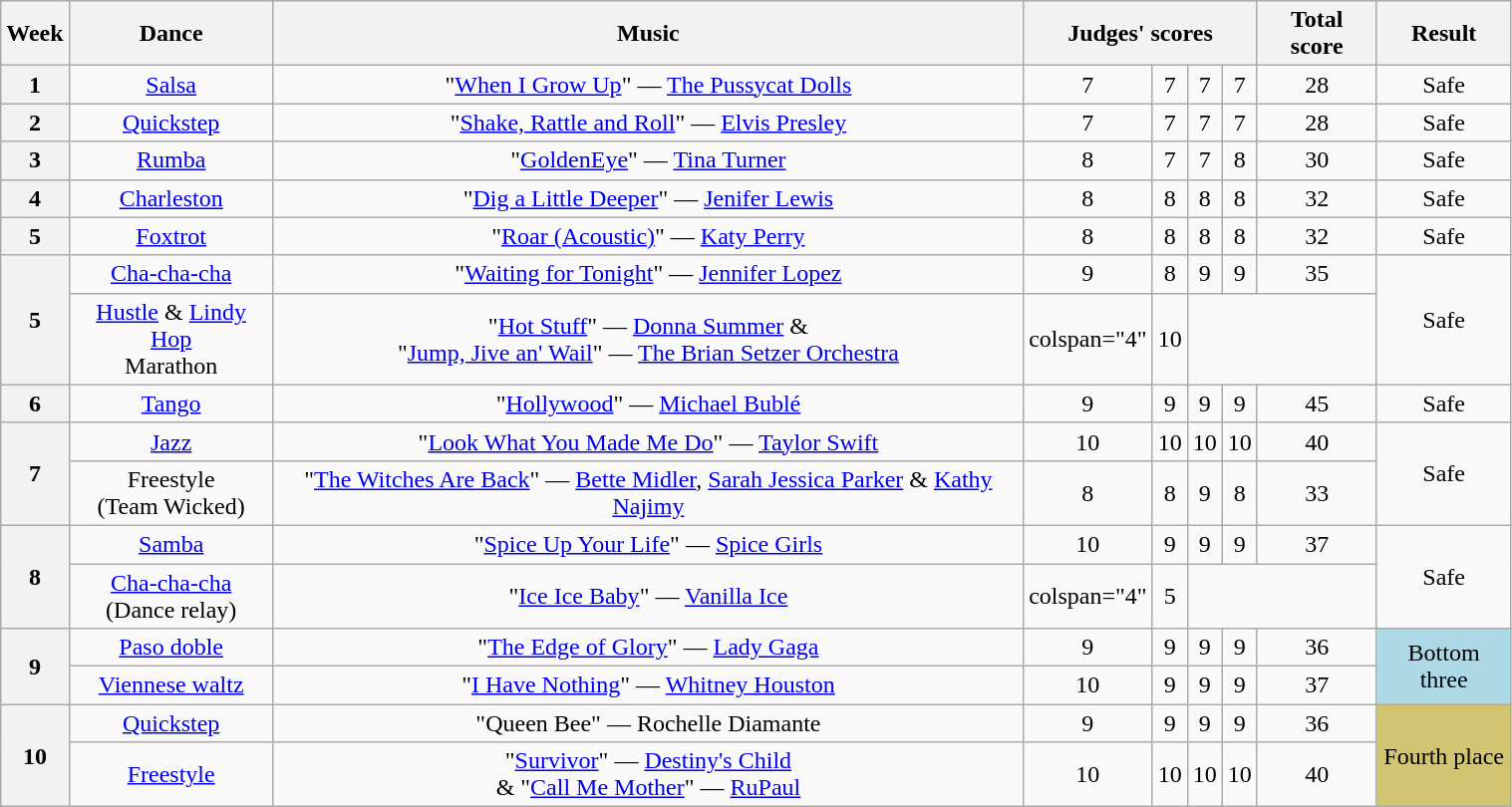<table class="wikitable unsortable" style="text-align:center; width:80%">
<tr>
<th scope="col">Week</th>
<th scope="col">Dance</th>
<th scope="col">Music</th>
<th scope="col" colspan="4">Judges' scores</th>
<th scope="col">Total score</th>
<th scope="col">Result</th>
</tr>
<tr>
<th scope="row">1</th>
<td><a href='#'>Salsa</a></td>
<td>"<a href='#'>When I Grow Up</a>" — <a href='#'>The Pussycat Dolls</a></td>
<td>7</td>
<td>7</td>
<td>7</td>
<td>7</td>
<td>28</td>
<td>Safe</td>
</tr>
<tr>
<th scope="row">2</th>
<td><a href='#'>Quickstep</a></td>
<td>"<a href='#'>Shake, Rattle and Roll</a>" — <a href='#'>Elvis Presley</a></td>
<td>7</td>
<td>7</td>
<td>7</td>
<td>7</td>
<td>28</td>
<td>Safe</td>
</tr>
<tr>
<th scope="row">3</th>
<td><a href='#'>Rumba</a></td>
<td>"<a href='#'>GoldenEye</a>" — <a href='#'>Tina Turner</a></td>
<td>8</td>
<td>7</td>
<td>7</td>
<td>8</td>
<td>30</td>
<td>Safe</td>
</tr>
<tr>
<th scope="row">4</th>
<td><a href='#'>Charleston</a></td>
<td>"<a href='#'>Dig a Little Deeper</a>" — <a href='#'>Jenifer Lewis</a></td>
<td>8</td>
<td>8</td>
<td>8</td>
<td>8</td>
<td>32</td>
<td>Safe</td>
</tr>
<tr>
<th scope="row">5<br></th>
<td><a href='#'>Foxtrot</a></td>
<td>"<a href='#'>Roar (Acoustic)</a>" — <a href='#'>Katy Perry</a></td>
<td>8</td>
<td>8</td>
<td>8</td>
<td>8</td>
<td>32</td>
<td>Safe</td>
</tr>
<tr>
<th rowspan="2" scope="row">5<br></th>
<td><a href='#'>Cha-cha-cha</a></td>
<td>"<a href='#'>Waiting for Tonight</a>" — <a href='#'>Jennifer Lopez</a></td>
<td>9</td>
<td>8</td>
<td>9</td>
<td>9</td>
<td>35</td>
<td rowspan="2">Safe</td>
</tr>
<tr>
<td><a href='#'>Hustle</a> & <a href='#'>Lindy Hop</a><br>Marathon</td>
<td>"<a href='#'>Hot Stuff</a>" — <a href='#'>Donna Summer</a> &<br>"<a href='#'>Jump, Jive an' Wail</a>" — <a href='#'>The Brian Setzer Orchestra</a></td>
<td>colspan="4" </td>
<td>10</td>
</tr>
<tr>
<th scope="row">6</th>
<td><a href='#'>Tango</a></td>
<td>"<a href='#'>Hollywood</a>" — <a href='#'>Michael Bublé</a></td>
<td>9</td>
<td>9</td>
<td>9</td>
<td>9</td>
<td>45</td>
<td>Safe</td>
</tr>
<tr>
<th rowspan="2" scope="row">7</th>
<td><a href='#'>Jazz</a></td>
<td>"<a href='#'>Look What You Made Me Do</a>" — <a href='#'>Taylor Swift</a></td>
<td>10</td>
<td>10</td>
<td>10</td>
<td>10</td>
<td>40</td>
<td rowspan="2">Safe</td>
</tr>
<tr>
<td>Freestyle<br>(Team Wicked)</td>
<td>"<a href='#'>The Witches Are Back</a>" — <a href='#'>Bette Midler</a>, <a href='#'>Sarah Jessica Parker</a> & <a href='#'>Kathy Najimy</a></td>
<td>8</td>
<td>8</td>
<td>9</td>
<td>8</td>
<td>33</td>
</tr>
<tr>
<th rowspan="2" scope="row">8</th>
<td><a href='#'>Samba</a></td>
<td>"<a href='#'>Spice Up Your Life</a>" — <a href='#'>Spice Girls</a></td>
<td>10</td>
<td>9</td>
<td>9</td>
<td>9</td>
<td>37</td>
<td rowspan="2">Safe</td>
</tr>
<tr>
<td><a href='#'>Cha-cha-cha</a><br>(Dance relay)</td>
<td>"<a href='#'>Ice Ice Baby</a>" — <a href='#'>Vanilla Ice</a></td>
<td>colspan="4" </td>
<td>5</td>
</tr>
<tr>
<th rowspan="2" scope="row">9</th>
<td><a href='#'>Paso doble</a></td>
<td>"<a href='#'>The Edge of Glory</a>" — <a href='#'>Lady Gaga</a></td>
<td>9</td>
<td>9</td>
<td>9</td>
<td>9</td>
<td>36</td>
<td rowspan="2" bgcolor="lightblue">Bottom three</td>
</tr>
<tr>
<td><a href='#'>Viennese waltz</a></td>
<td>"<a href='#'>I Have Nothing</a>" — <a href='#'>Whitney Houston</a></td>
<td>10</td>
<td>9</td>
<td>9</td>
<td>9</td>
<td>37</td>
</tr>
<tr>
<th rowspan="2" scope="row">10</th>
<td><a href='#'>Quickstep</a></td>
<td>"Queen Bee" — Rochelle Diamante</td>
<td>9</td>
<td>9</td>
<td>9</td>
<td>9</td>
<td>36</td>
<td rowspan="2" bgcolor="d1c571">Fourth place</td>
</tr>
<tr>
<td><a href='#'>Freestyle</a></td>
<td>"<a href='#'>Survivor</a>" — <a href='#'>Destiny's Child</a><br>& "<a href='#'>Call Me Mother</a>" — <a href='#'>RuPaul</a></td>
<td>10</td>
<td>10</td>
<td>10</td>
<td>10</td>
<td>40</td>
</tr>
</table>
